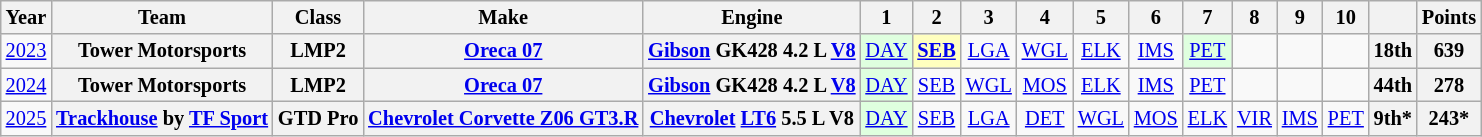<table class="wikitable" style="text-align:center; font-size:85%">
<tr>
<th>Year</th>
<th>Team</th>
<th>Class</th>
<th>Make</th>
<th>Engine</th>
<th>1</th>
<th>2</th>
<th>3</th>
<th>4</th>
<th>5</th>
<th>6</th>
<th>7</th>
<th>8</th>
<th>9</th>
<th>10</th>
<th></th>
<th>Points</th>
</tr>
<tr>
<td><a href='#'>2023</a></td>
<th nowrap>Tower Motorsports</th>
<th>LMP2</th>
<th nowrap><a href='#'>Oreca 07</a></th>
<th nowrap><a href='#'>Gibson</a> GK428 4.2 L <a href='#'>V8</a></th>
<td style=background:#DFFFDF;"><a href='#'>DAY</a><br></td>
<td style=background:#FFFFBF;"><strong><a href='#'>SEB</a></strong><br></td>
<td><a href='#'>LGA</a></td>
<td><a href='#'>WGL</a></td>
<td><a href='#'>ELK</a></td>
<td><a href='#'>IMS</a></td>
<td style=background:#DFFFDF;"><a href='#'>PET</a><br></td>
<td></td>
<td></td>
<td></td>
<th>18th</th>
<th>639</th>
</tr>
<tr>
<td><a href='#'>2024</a></td>
<th nowrap>Tower Motorsports</th>
<th>LMP2</th>
<th nowrap><a href='#'>Oreca 07</a></th>
<th nowrap><a href='#'>Gibson</a> GK428 4.2 L <a href='#'>V8</a></th>
<td style="background:#DFFFDF;"><a href='#'>DAY</a><br></td>
<td><a href='#'>SEB</a></td>
<td><a href='#'>WGL</a></td>
<td><a href='#'>MOS</a></td>
<td><a href='#'>ELK</a></td>
<td><a href='#'>IMS</a></td>
<td><a href='#'>PET</a></td>
<td></td>
<td></td>
<td></td>
<th>44th</th>
<th>278</th>
</tr>
<tr>
<td><a href='#'>2025</a></td>
<th><a href='#'>Trackhouse</a> by <a href='#'>TF Sport</a></th>
<th>GTD Pro</th>
<th><a href='#'>Chevrolet Corvette Z06 GT3.R</a></th>
<th><a href='#'>Chevrolet</a> <a href='#'>LT6</a> 5.5 L V8</th>
<td style="background:#DFFFDF;"><a href='#'>DAY</a><br></td>
<td style="background:#;"><a href='#'>SEB</a><br></td>
<td style="background:#;"><a href='#'>LGA</a><br></td>
<td style="background:#;"><a href='#'>DET</a><br></td>
<td style="background:#;"><a href='#'>WGL</a><br></td>
<td style="background:#;"><a href='#'>MOS</a><br></td>
<td style="background:#;"><a href='#'>ELK</a><br></td>
<td style="background:#;"><a href='#'>VIR</a><br></td>
<td style="background:#;"><a href='#'>IMS</a><br></td>
<td style="background:#;"><a href='#'>PET</a><br></td>
<th>9th*</th>
<th>243*</th>
</tr>
</table>
